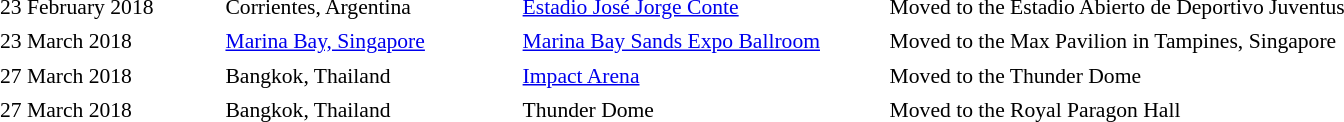<table cellpadding="2" style="border:0 solid darkgrey; font-size:90%">
<tr>
<th style="width:150px;"></th>
<th style="width:200px;"></th>
<th style="width:250px;"></th>
<th style="width:700px;"></th>
</tr>
<tr border="0">
</tr>
<tr>
<td>23 February 2018</td>
<td>Corrientes, Argentina</td>
<td><a href='#'>Estadio José Jorge Conte</a></td>
<td>Moved to the Estadio Abierto de Deportivo Juventus</td>
</tr>
<tr>
<td>23 March 2018</td>
<td><a href='#'>Marina Bay, Singapore</a></td>
<td><a href='#'>Marina Bay Sands Expo Ballroom</a></td>
<td>Moved to the Max Pavilion in Tampines, Singapore</td>
</tr>
<tr>
<td>27 March 2018</td>
<td>Bangkok, Thailand</td>
<td><a href='#'>Impact Arena</a></td>
<td>Moved to the Thunder Dome</td>
</tr>
<tr>
<td>27 March 2018</td>
<td>Bangkok, Thailand</td>
<td>Thunder Dome</td>
<td>Moved to the Royal Paragon Hall</td>
</tr>
<tr>
</tr>
</table>
